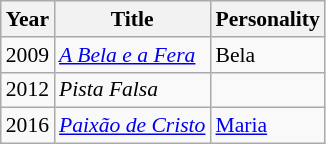<table class="wikitable" style="font-size: 90%;">
<tr>
<th>Year</th>
<th>Title</th>
<th>Personality</th>
</tr>
<tr>
<td>2009</td>
<td><em><a href='#'>A Bela e a Fera</a></em></td>
<td>Bela</td>
</tr>
<tr>
<td>2012</td>
<td><em>Pista Falsa</em></td>
<td></td>
</tr>
<tr>
<td>2016</td>
<td><em><a href='#'>Paixão de Cristo</a></em></td>
<td><a href='#'>Maria</a></td>
</tr>
</table>
